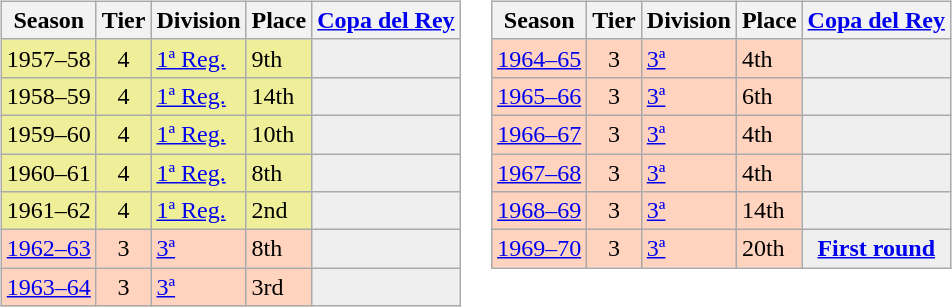<table>
<tr>
<td valign="top" width=0%><br><table class="wikitable">
<tr style="background:#f0f6fa;">
<th>Season</th>
<th>Tier</th>
<th>Division</th>
<th>Place</th>
<th><a href='#'>Copa del Rey</a></th>
</tr>
<tr>
<td style="background:#EFEF99;">1957–58</td>
<td style="background:#EFEF99;" align="center">4</td>
<td style="background:#EFEF99;"><a href='#'>1ª Reg.</a></td>
<td style="background:#EFEF99;">9th</td>
<td style="background:#efefef;"></td>
</tr>
<tr>
<td style="background:#EFEF99;">1958–59</td>
<td style="background:#EFEF99;" align="center">4</td>
<td style="background:#EFEF99;"><a href='#'>1ª Reg.</a></td>
<td style="background:#EFEF99;">14th</td>
<td style="background:#efefef;"></td>
</tr>
<tr>
<td style="background:#EFEF99;">1959–60</td>
<td style="background:#EFEF99;" align="center">4</td>
<td style="background:#EFEF99;"><a href='#'>1ª Reg.</a></td>
<td style="background:#EFEF99;">10th</td>
<td style="background:#efefef;"></td>
</tr>
<tr>
<td style="background:#EFEF99;">1960–61</td>
<td style="background:#EFEF99;" align="center">4</td>
<td style="background:#EFEF99;"><a href='#'>1ª Reg.</a></td>
<td style="background:#EFEF99;">8th</td>
<td style="background:#efefef;"></td>
</tr>
<tr>
<td style="background:#EFEF99;">1961–62</td>
<td style="background:#EFEF99;" align="center">4</td>
<td style="background:#EFEF99;"><a href='#'>1ª Reg.</a></td>
<td style="background:#EFEF99;">2nd</td>
<td style="background:#efefef;"></td>
</tr>
<tr>
<td style="background:#FFD3BD;"><a href='#'>1962–63</a></td>
<td style="background:#FFD3BD;" align="center">3</td>
<td style="background:#FFD3BD;"><a href='#'>3ª</a></td>
<td style="background:#FFD3BD;">8th</td>
<th style="background:#efefef;"></th>
</tr>
<tr>
<td style="background:#FFD3BD;"><a href='#'>1963–64</a></td>
<td style="background:#FFD3BD;" align="center">3</td>
<td style="background:#FFD3BD;"><a href='#'>3ª</a></td>
<td style="background:#FFD3BD;">3rd</td>
<th style="background:#efefef;"></th>
</tr>
</table>
</td>
<td valign="top" width=0%><br><table class="wikitable">
<tr style="background:#f0f6fa;">
<th>Season</th>
<th>Tier</th>
<th>Division</th>
<th>Place</th>
<th><a href='#'>Copa del Rey</a></th>
</tr>
<tr>
<td style="background:#FFD3BD;"><a href='#'>1964–65</a></td>
<td style="background:#FFD3BD;" align="center">3</td>
<td style="background:#FFD3BD;"><a href='#'>3ª</a></td>
<td style="background:#FFD3BD;">4th</td>
<th style="background:#efefef;"></th>
</tr>
<tr>
<td style="background:#FFD3BD;"><a href='#'>1965–66</a></td>
<td style="background:#FFD3BD;" align="center">3</td>
<td style="background:#FFD3BD;"><a href='#'>3ª</a></td>
<td style="background:#FFD3BD;">6th</td>
<th style="background:#efefef;"></th>
</tr>
<tr>
<td style="background:#FFD3BD;"><a href='#'>1966–67</a></td>
<td style="background:#FFD3BD;" align="center">3</td>
<td style="background:#FFD3BD;"><a href='#'>3ª</a></td>
<td style="background:#FFD3BD;">4th</td>
<th style="background:#efefef;"></th>
</tr>
<tr>
<td style="background:#FFD3BD;"><a href='#'>1967–68</a></td>
<td style="background:#FFD3BD;" align="center">3</td>
<td style="background:#FFD3BD;"><a href='#'>3ª</a></td>
<td style="background:#FFD3BD;">4th</td>
<th style="background:#efefef;"></th>
</tr>
<tr>
<td style="background:#FFD3BD;"><a href='#'>1968–69</a></td>
<td style="background:#FFD3BD;" align="center">3</td>
<td style="background:#FFD3BD;"><a href='#'>3ª</a></td>
<td style="background:#FFD3BD;">14th</td>
<th style="background:#efefef;"></th>
</tr>
<tr>
<td style="background:#FFD3BD;"><a href='#'>1969–70</a></td>
<td style="background:#FFD3BD;" align="center">3</td>
<td style="background:#FFD3BD;"><a href='#'>3ª</a></td>
<td style="background:#FFD3BD;">20th</td>
<th style="background:#efefef;"><a href='#'>First round</a></th>
</tr>
</table>
</td>
</tr>
</table>
